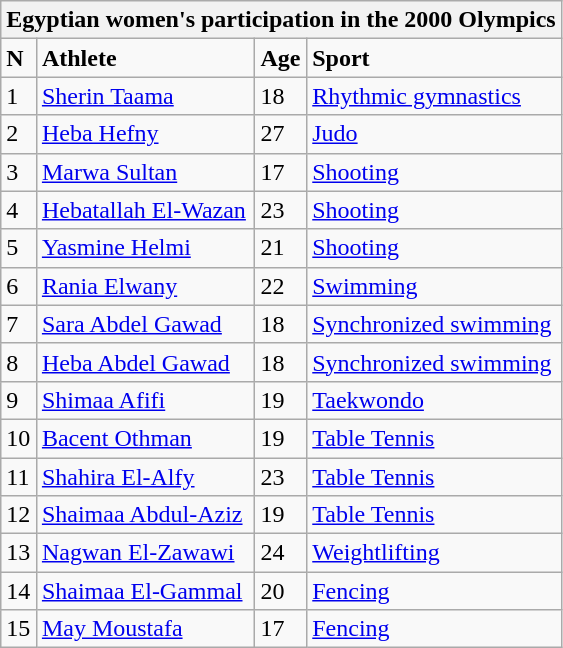<table class="wikitable">
<tr>
<th colspan="4">Egyptian women's participation in the 2000 Olympics</th>
</tr>
<tr>
<td><strong>N</strong></td>
<td><strong>Athlete</strong></td>
<td><strong>Age</strong></td>
<td><strong>Sport</strong></td>
</tr>
<tr>
<td>1</td>
<td><a href='#'>Sherin Taama</a></td>
<td>18</td>
<td><a href='#'>Rhythmic gymnastics</a></td>
</tr>
<tr>
<td>2</td>
<td><a href='#'>Heba Hefny</a></td>
<td>27</td>
<td><a href='#'>Judo</a></td>
</tr>
<tr>
<td>3</td>
<td><a href='#'>Marwa Sultan</a></td>
<td>17</td>
<td><a href='#'>Shooting</a></td>
</tr>
<tr>
<td>4</td>
<td><a href='#'>Hebatallah El-Wazan</a></td>
<td>23</td>
<td><a href='#'>Shooting</a></td>
</tr>
<tr>
<td>5</td>
<td><a href='#'>Yasmine Helmi</a></td>
<td>21</td>
<td><a href='#'>Shooting</a></td>
</tr>
<tr>
<td>6</td>
<td><a href='#'>Rania Elwany</a></td>
<td>22</td>
<td><a href='#'>Swimming</a></td>
</tr>
<tr>
<td>7</td>
<td><a href='#'>Sara Abdel Gawad</a></td>
<td>18</td>
<td><a href='#'>Synchronized swimming</a></td>
</tr>
<tr>
<td>8</td>
<td><a href='#'>Heba Abdel Gawad</a></td>
<td>18</td>
<td><a href='#'>Synchronized swimming</a></td>
</tr>
<tr>
<td>9</td>
<td><a href='#'>Shimaa Afifi</a></td>
<td>19</td>
<td><a href='#'>Taekwondo</a></td>
</tr>
<tr>
<td>10</td>
<td><a href='#'>Bacent Othman</a></td>
<td>19</td>
<td><a href='#'>Table Tennis</a></td>
</tr>
<tr>
<td>11</td>
<td><a href='#'>Shahira El-Alfy</a></td>
<td>23</td>
<td><a href='#'>Table Tennis</a></td>
</tr>
<tr>
<td>12</td>
<td><a href='#'>Shaimaa Abdul-Aziz</a></td>
<td>19</td>
<td><a href='#'>Table Tennis</a></td>
</tr>
<tr>
<td>13</td>
<td><a href='#'>Nagwan El-Zawawi</a></td>
<td>24</td>
<td><a href='#'>Weightlifting</a></td>
</tr>
<tr>
<td>14</td>
<td><a href='#'>Shaimaa El-Gammal</a></td>
<td>20</td>
<td><a href='#'>Fencing</a></td>
</tr>
<tr>
<td>15</td>
<td><a href='#'>May Moustafa</a></td>
<td>17</td>
<td><a href='#'>Fencing</a></td>
</tr>
</table>
